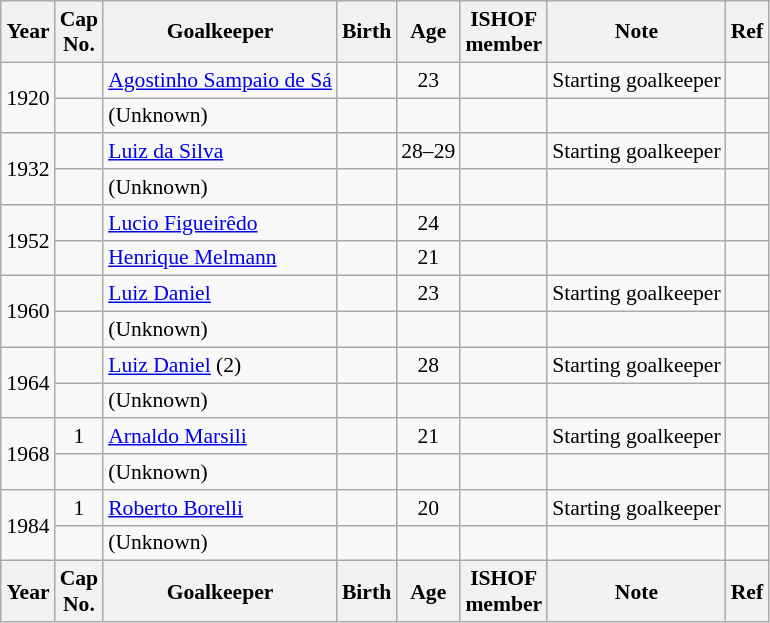<table class="wikitable sortable" style="text-align: center; font-size: 90%; margin-left: 1em;">
<tr>
<th>Year</th>
<th class="unsortable">Cap<br>No.</th>
<th>Goalkeeper</th>
<th>Birth</th>
<th>Age</th>
<th>ISHOF<br>member</th>
<th>Note</th>
<th class="unsortable">Ref</th>
</tr>
<tr>
<td rowspan="2" style="text-align: left;">1920</td>
<td></td>
<td style="text-align: left;" data-sort-value="Sampaio De Sá, Agostinho"><a href='#'>Agostinho Sampaio de Sá</a></td>
<td></td>
<td>23</td>
<td></td>
<td style="text-align: left;">Starting goalkeeper</td>
<td></td>
</tr>
<tr>
<td></td>
<td style="text-align: left;" data-sort-value="ZZZZZ">(Unknown)</td>
<td></td>
<td></td>
<td></td>
<td style="text-align: left;"></td>
<td></td>
</tr>
<tr>
<td rowspan="2" style="text-align: left;">1932</td>
<td></td>
<td style="text-align: left;" data-sort-value="Silva, Luiz Da"><a href='#'>Luiz da Silva</a></td>
<td></td>
<td>28–29</td>
<td></td>
<td style="text-align: left;">Starting goalkeeper</td>
<td></td>
</tr>
<tr>
<td></td>
<td style="text-align: left;" data-sort-value="ZZZZZ">(Unknown)</td>
<td></td>
<td></td>
<td></td>
<td style="text-align: left;"></td>
<td></td>
</tr>
<tr>
<td rowspan="2" style="text-align: left;">1952</td>
<td></td>
<td style="text-align: left;" data-sort-value="Figueirêdo, Lucio"><a href='#'>Lucio Figueirêdo</a></td>
<td></td>
<td>24</td>
<td></td>
<td style="text-align: left;"></td>
<td></td>
</tr>
<tr>
<td></td>
<td style="text-align: left;" data-sort-value="Melmann, Henrique"><a href='#'>Henrique Melmann</a></td>
<td></td>
<td>21</td>
<td></td>
<td style="text-align: left;"></td>
<td></td>
</tr>
<tr>
<td rowspan="2" style="text-align: left;">1960</td>
<td></td>
<td style="text-align: left;" data-sort-value="Daniel, Luiz"><a href='#'>Luiz Daniel</a></td>
<td></td>
<td>23</td>
<td></td>
<td style="text-align: left;">Starting goalkeeper</td>
<td></td>
</tr>
<tr>
<td></td>
<td style="text-align: left;" data-sort-value="ZZZZZ">(Unknown)</td>
<td></td>
<td></td>
<td></td>
<td style="text-align: left;"></td>
<td></td>
</tr>
<tr>
<td rowspan="2" style="text-align: left;">1964</td>
<td></td>
<td style="text-align: left;" data-sort-value="Daniel, Luiz"><a href='#'>Luiz Daniel</a> (2)</td>
<td></td>
<td>28</td>
<td></td>
<td style="text-align: left;">Starting goalkeeper</td>
<td></td>
</tr>
<tr>
<td></td>
<td style="text-align: left;" data-sort-value="ZZZZZ">(Unknown)</td>
<td></td>
<td></td>
<td></td>
<td style="text-align: left;"></td>
<td></td>
</tr>
<tr>
<td rowspan="2" style="text-align: left;">1968</td>
<td>1</td>
<td style="text-align: left;" data-sort-value="Marsili, Arnaldo"><a href='#'>Arnaldo Marsili</a></td>
<td></td>
<td>21</td>
<td></td>
<td style="text-align: left;">Starting goalkeeper</td>
<td></td>
</tr>
<tr>
<td></td>
<td style="text-align: left;" data-sort-value="ZZZZZ">(Unknown)</td>
<td></td>
<td></td>
<td></td>
<td style="text-align: left;"></td>
<td></td>
</tr>
<tr>
<td rowspan="2" style="text-align: left;">1984</td>
<td>1</td>
<td style="text-align: left;" data-sort-value="Borelli, Roberto"><a href='#'>Roberto Borelli</a></td>
<td></td>
<td>20</td>
<td></td>
<td style="text-align: left;">Starting goalkeeper</td>
<td></td>
</tr>
<tr>
<td></td>
<td style="text-align: left;" data-sort-value="ZZZZZ">(Unknown)</td>
<td></td>
<td></td>
<td></td>
<td style="text-align: left;"></td>
<td></td>
</tr>
<tr>
<th>Year</th>
<th>Cap<br>No.</th>
<th>Goalkeeper</th>
<th>Birth</th>
<th>Age</th>
<th>ISHOF<br>member</th>
<th>Note</th>
<th>Ref</th>
</tr>
</table>
